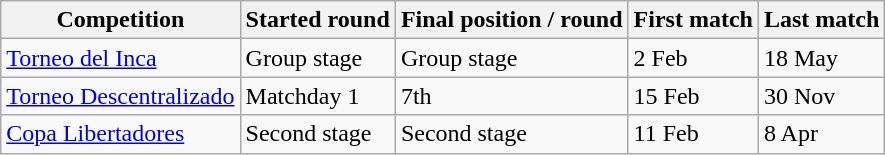<table class="wikitable">
<tr>
<th>Competition</th>
<th><strong>Started round</strong></th>
<th><strong>Final position / round</strong></th>
<th><strong>First match</strong></th>
<th><strong>Last match</strong></th>
</tr>
<tr>
<td><a href='#'>Torneo del Inca</a></td>
<td>Group stage</td>
<td>Group stage</td>
<td>2 Feb</td>
<td>18 May</td>
</tr>
<tr>
<td><a href='#'>Torneo Descentralizado</a></td>
<td>Matchday 1</td>
<td>7th</td>
<td>15 Feb</td>
<td>30 Nov</td>
</tr>
<tr>
<td><a href='#'>Copa Libertadores</a></td>
<td>Second stage</td>
<td>Second stage</td>
<td>11 Feb</td>
<td>8 Apr</td>
</tr>
</table>
